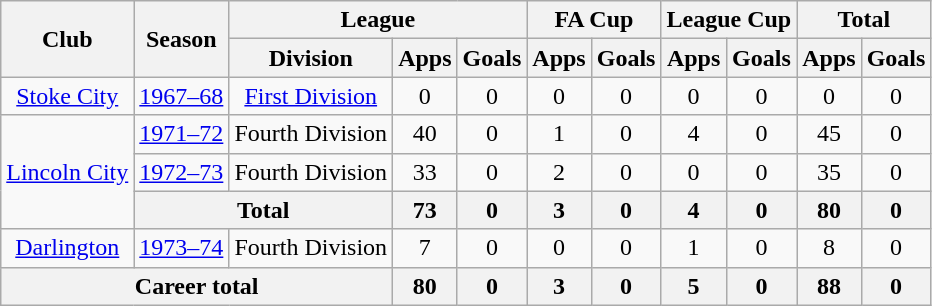<table class="wikitable" style="text-align: center;">
<tr>
<th rowspan="2">Club</th>
<th rowspan="2">Season</th>
<th colspan="3">League</th>
<th colspan="2">FA Cup</th>
<th colspan="2">League Cup</th>
<th colspan="2">Total</th>
</tr>
<tr>
<th>Division</th>
<th>Apps</th>
<th>Goals</th>
<th>Apps</th>
<th>Goals</th>
<th>Apps</th>
<th>Goals</th>
<th>Apps</th>
<th>Goals</th>
</tr>
<tr>
<td><a href='#'>Stoke City</a></td>
<td><a href='#'>1967–68</a></td>
<td><a href='#'>First Division</a></td>
<td>0</td>
<td>0</td>
<td>0</td>
<td>0</td>
<td>0</td>
<td>0</td>
<td>0</td>
<td>0</td>
</tr>
<tr>
<td rowspan=3><a href='#'>Lincoln City</a></td>
<td><a href='#'>1971–72</a></td>
<td>Fourth Division</td>
<td>40</td>
<td>0</td>
<td>1</td>
<td>0</td>
<td>4</td>
<td>0</td>
<td>45</td>
<td>0</td>
</tr>
<tr>
<td><a href='#'>1972–73</a></td>
<td>Fourth Division</td>
<td>33</td>
<td>0</td>
<td>2</td>
<td>0</td>
<td>0</td>
<td>0</td>
<td>35</td>
<td>0</td>
</tr>
<tr>
<th colspan=2>Total</th>
<th>73</th>
<th>0</th>
<th>3</th>
<th>0</th>
<th>4</th>
<th>0</th>
<th>80</th>
<th>0</th>
</tr>
<tr>
<td><a href='#'>Darlington</a></td>
<td><a href='#'>1973–74</a></td>
<td>Fourth Division</td>
<td>7</td>
<td>0</td>
<td>0</td>
<td>0</td>
<td>1</td>
<td>0</td>
<td>8</td>
<td>0</td>
</tr>
<tr>
<th colspan="3">Career total</th>
<th>80</th>
<th>0</th>
<th>3</th>
<th>0</th>
<th>5</th>
<th>0</th>
<th>88</th>
<th>0</th>
</tr>
</table>
